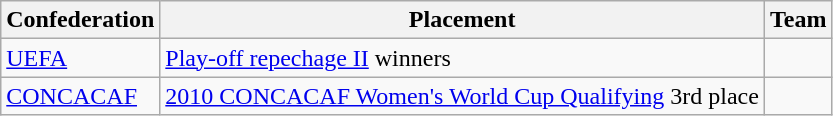<table class=wikitable>
<tr>
<th>Confederation</th>
<th>Placement</th>
<th>Team</th>
</tr>
<tr>
<td><a href='#'>UEFA</a></td>
<td><a href='#'>Play-off repechage II</a> winners</td>
<td></td>
</tr>
<tr>
<td><a href='#'>CONCACAF</a></td>
<td><a href='#'>2010 CONCACAF Women's World Cup Qualifying</a> 3rd place</td>
<td></td>
</tr>
</table>
